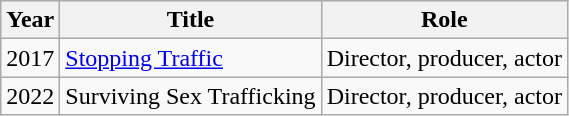<table class="wikitable">
<tr>
<th>Year</th>
<th>Title</th>
<th>Role</th>
</tr>
<tr>
<td>2017</td>
<td><a href='#'>Stopping Traffic</a></td>
<td>Director, producer, actor</td>
</tr>
<tr>
<td>2022</td>
<td>Surviving Sex Trafficking</td>
<td>Director, producer, actor</td>
</tr>
</table>
